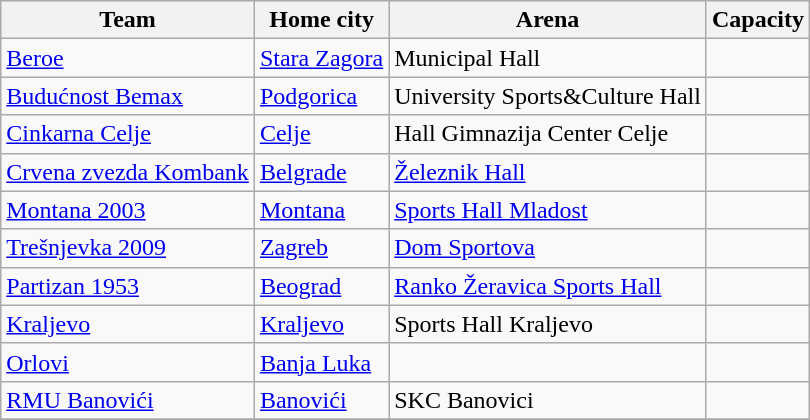<table class="wikitable sortable">
<tr>
<th>Team</th>
<th>Home city</th>
<th>Arena</th>
<th>Capacity</th>
</tr>
<tr>
<td><a href='#'>Beroe</a></td>
<td><a href='#'>Stara Zagora</a></td>
<td>Municipal Hall</td>
<td style="text-align:center"></td>
</tr>
<tr>
<td><a href='#'>Budućnost Bemax</a></td>
<td><a href='#'>Podgorica</a></td>
<td>University Sports&Culture Hall</td>
<td style="text-align:center"></td>
</tr>
<tr>
<td><a href='#'>Cinkarna Celje</a></td>
<td><a href='#'>Celje</a></td>
<td>Hall Gimnazija Center Celje</td>
<td style="text-align:center"></td>
</tr>
<tr>
<td><a href='#'>Crvena zvezda Kombank</a></td>
<td><a href='#'>Belgrade</a></td>
<td><a href='#'>Železnik Hall</a></td>
<td style="text-align:center"></td>
</tr>
<tr>
<td><a href='#'>Montana 2003</a></td>
<td><a href='#'>Montana</a></td>
<td><a href='#'>Sports Hall Mladost</a></td>
<td style="text-align:center"></td>
</tr>
<tr>
<td><a href='#'>Trešnjevka 2009</a></td>
<td><a href='#'>Zagreb</a></td>
<td><a href='#'>Dom Sportova</a></td>
<td style="text-align:center"></td>
</tr>
<tr>
<td><a href='#'>Partizan 1953</a></td>
<td><a href='#'>Beograd</a></td>
<td><a href='#'>Ranko Žeravica Sports Hall</a></td>
<td style="text-align:center"></td>
</tr>
<tr>
<td><a href='#'>Kraljevo</a></td>
<td><a href='#'>Kraljevo</a></td>
<td>Sports Hall Kraljevo</td>
<td style="text-align:center"></td>
</tr>
<tr>
<td><a href='#'>Orlovi</a></td>
<td><a href='#'>Banja Luka</a></td>
<td></td>
<td style="text-align:center"></td>
</tr>
<tr>
<td><a href='#'>RMU Banovići</a></td>
<td><a href='#'>Banovići</a></td>
<td>SKC Banovici</td>
<td style="text-align:center"></td>
</tr>
<tr>
</tr>
</table>
